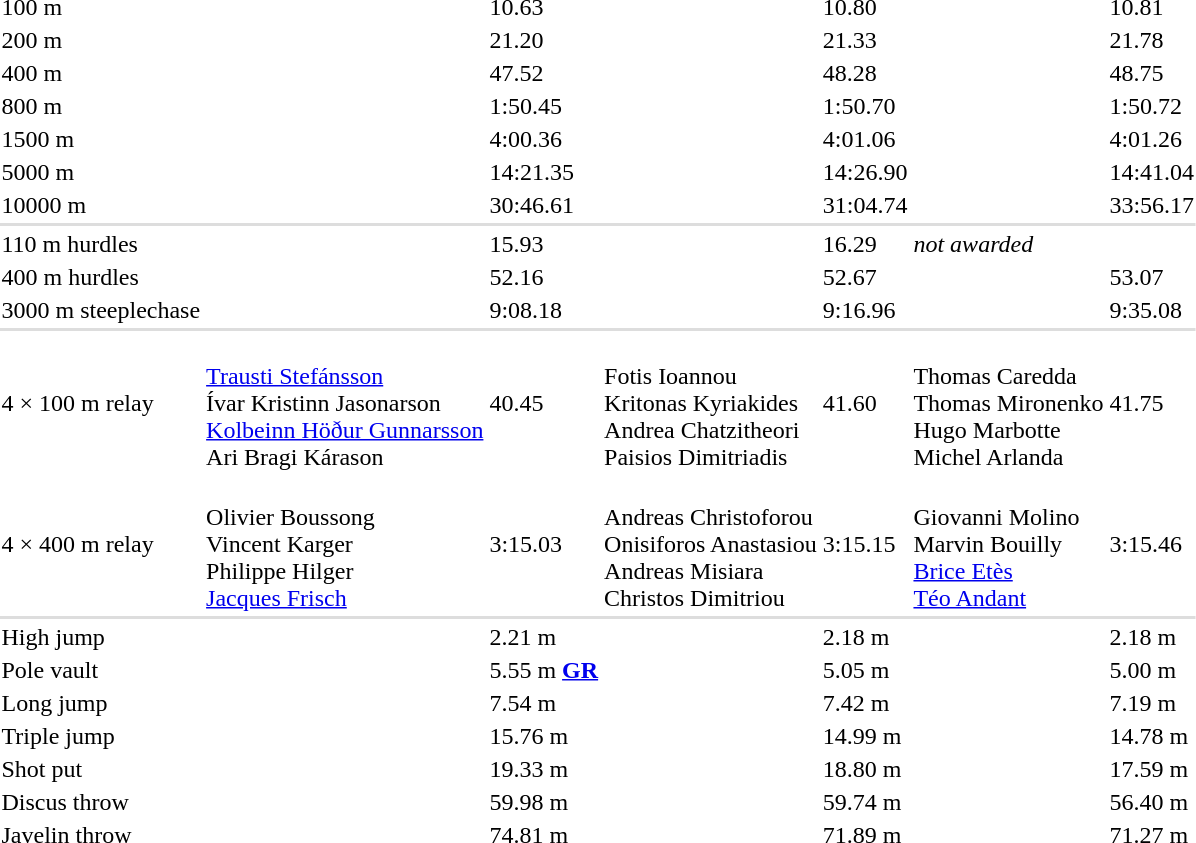<table>
<tr>
<td>100 m</td>
<td></td>
<td>10.63</td>
<td></td>
<td>10.80</td>
<td></td>
<td>10.81</td>
</tr>
<tr>
<td>200 m</td>
<td></td>
<td>21.20</td>
<td></td>
<td>21.33</td>
<td></td>
<td>21.78</td>
</tr>
<tr>
<td>400 m</td>
<td></td>
<td>47.52</td>
<td></td>
<td>48.28</td>
<td></td>
<td>48.75</td>
</tr>
<tr>
<td>800 m</td>
<td></td>
<td>1:50.45</td>
<td></td>
<td>1:50.70</td>
<td></td>
<td>1:50.72</td>
</tr>
<tr>
<td>1500 m</td>
<td></td>
<td>4:00.36</td>
<td></td>
<td>4:01.06</td>
<td></td>
<td>4:01.26</td>
</tr>
<tr |>
<td>5000 m</td>
<td></td>
<td>14:21.35</td>
<td></td>
<td>14:26.90</td>
<td></td>
<td>14:41.04</td>
</tr>
<tr>
<td>10000 m</td>
<td></td>
<td>30:46.61</td>
<td></td>
<td>31:04.74</td>
<td></td>
<td>33:56.17</td>
</tr>
<tr bgcolor=#dddddd>
<td colspan=7></td>
</tr>
<tr>
<td>110 m hurdles</td>
<td></td>
<td>15.93</td>
<td></td>
<td>16.29</td>
<td colspan=2><em>not awarded</em></td>
</tr>
<tr>
<td>400 m hurdles</td>
<td></td>
<td>52.16</td>
<td></td>
<td>52.67</td>
<td></td>
<td>53.07 <strong></strong></td>
</tr>
<tr>
<td>3000 m steeplechase</td>
<td></td>
<td>9:08.18</td>
<td></td>
<td>9:16.96</td>
<td></td>
<td>9:35.08</td>
</tr>
<tr bgcolor=#dddddd>
<td colspan=7></td>
</tr>
<tr>
<td>4 × 100 m relay</td>
<td><br><a href='#'>Trausti Stefánsson</a><br>Ívar Kristinn Jasonarson<br><a href='#'>Kolbeinn Höður Gunnarsson</a><br>Ari Bragi Kárason</td>
<td>40.45 <strong></strong></td>
<td><br>Fotis Ioannou<br>Kritonas Kyriakides<br>Andrea Chatzitheori<br>Paisios Dimitriadis</td>
<td>41.60</td>
<td><br>Thomas Caredda<br>Thomas Mironenko<br>Hugo Marbotte<br>Michel Arlanda</td>
<td>41.75</td>
</tr>
<tr>
<td>4 × 400 m relay</td>
<td><br>Olivier Boussong<br>Vincent Karger<br>Philippe Hilger<br><a href='#'>Jacques Frisch</a></td>
<td>3:15.03</td>
<td><br>Andreas Christoforou<br>Onisiforos Anastasiou<br>Andreas Misiara<br>Christos Dimitriou</td>
<td>3:15.15</td>
<td><br>Giovanni Molino<br>Marvin Bouilly<br><a href='#'>Brice Etès</a><br><a href='#'>Téo Andant</a></td>
<td>3:15.46</td>
</tr>
<tr bgcolor=#dddddd>
<td colspan=7></td>
</tr>
<tr>
<td>High jump</td>
<td></td>
<td>2.21 m</td>
<td></td>
<td>2.18 m</td>
<td></td>
<td>2.18 m</td>
</tr>
<tr>
<td>Pole vault</td>
<td></td>
<td>5.55 m <strong><a href='#'>GR</a></strong></td>
<td></td>
<td>5.05 m</td>
<td></td>
<td>5.00 m</td>
</tr>
<tr>
<td>Long jump</td>
<td></td>
<td>7.54 m</td>
<td></td>
<td>7.42 m</td>
<td></td>
<td>7.19 m</td>
</tr>
<tr>
<td>Triple jump</td>
<td></td>
<td>15.76 m</td>
<td></td>
<td>14.99 m</td>
<td></td>
<td>14.78 m</td>
</tr>
<tr>
<td>Shot put</td>
<td></td>
<td>19.33 m</td>
<td></td>
<td>18.80 m</td>
<td></td>
<td>17.59 m</td>
</tr>
<tr>
<td>Discus throw</td>
<td></td>
<td>59.98 m</td>
<td></td>
<td>59.74 m</td>
<td></td>
<td>56.40 m</td>
</tr>
<tr>
<td>Javelin throw</td>
<td></td>
<td>74.81 m</td>
<td></td>
<td>71.89 m</td>
<td></td>
<td>71.27 m</td>
</tr>
</table>
